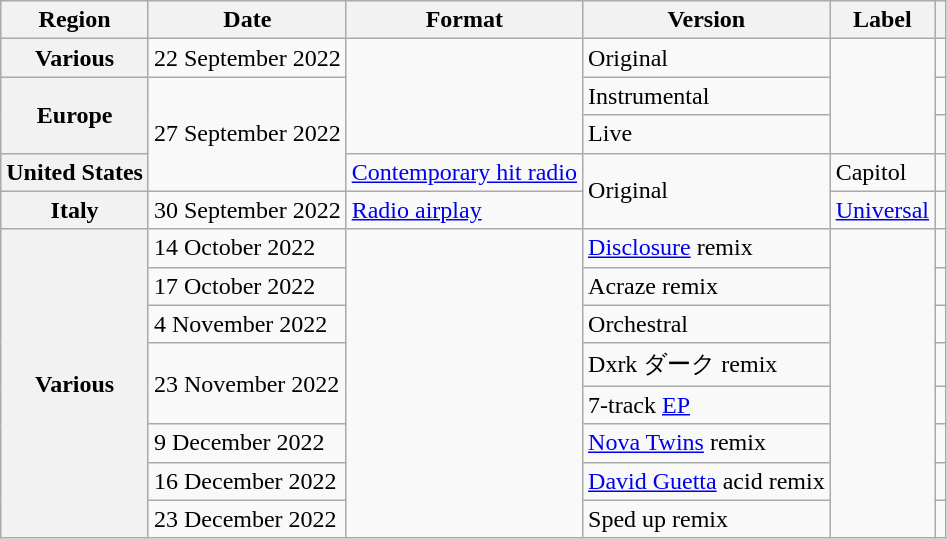<table class="wikitable plainrowheaders">
<tr>
<th scope="col">Region</th>
<th scope="col">Date</th>
<th scope="col">Format</th>
<th scope="col">Version</th>
<th scope="col">Label</th>
<th scope="col"></th>
</tr>
<tr>
<th scope="row">Various</th>
<td>22 September 2022</td>
<td rowspan="3"></td>
<td>Original</td>
<td rowspan="3"></td>
<td style="text-align:center;"></td>
</tr>
<tr>
<th scope="row" rowspan="2">Europe</th>
<td rowspan="3">27 September 2022</td>
<td>Instrumental</td>
<td style="text-align:center;"></td>
</tr>
<tr>
<td>Live</td>
<td style="text-align:center;"></td>
</tr>
<tr>
<th scope="row">United States</th>
<td><a href='#'>Contemporary hit radio</a></td>
<td rowspan="2">Original</td>
<td>Capitol</td>
<td style="text-align:center;"></td>
</tr>
<tr>
<th scope="row">Italy</th>
<td>30 September 2022</td>
<td><a href='#'>Radio airplay</a></td>
<td><a href='#'>Universal</a></td>
<td style="text-align:center;"></td>
</tr>
<tr>
<th scope="row" rowspan="8">Various</th>
<td>14 October 2022</td>
<td rowspan="8"></td>
<td><a href='#'>Disclosure</a> remix</td>
<td rowspan="8"></td>
<td style="text-align:center;"></td>
</tr>
<tr>
<td>17 October 2022</td>
<td>Acraze remix</td>
<td style="text-align:center;"></td>
</tr>
<tr>
<td>4 November 2022</td>
<td>Orchestral</td>
<td style="text-align:center;"></td>
</tr>
<tr>
<td rowspan="2">23 November 2022</td>
<td>Dxrk ダーク remix</td>
<td style="text-align:center;"></td>
</tr>
<tr>
<td>7-track <a href='#'>EP</a></td>
<td style="text-align:center;"></td>
</tr>
<tr>
<td>9 December 2022</td>
<td><a href='#'>Nova Twins</a> remix</td>
<td style="text-align:center;"></td>
</tr>
<tr>
<td>16 December 2022</td>
<td><a href='#'>David Guetta</a> acid remix</td>
<td style="text-align:center;"></td>
</tr>
<tr>
<td>23 December 2022</td>
<td>Sped up remix</td>
<td style="text-align:center;"></td>
</tr>
</table>
